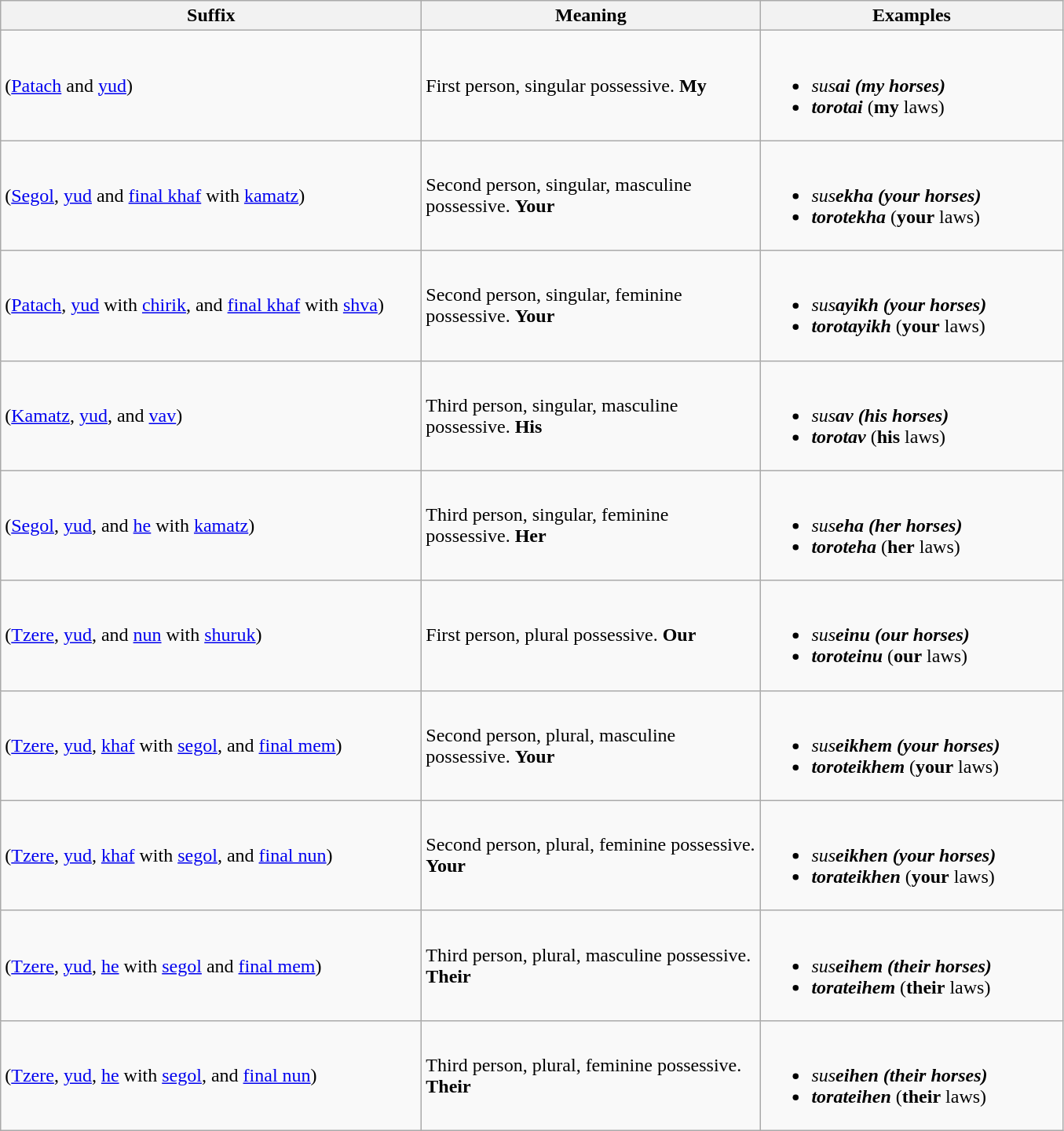<table class="wikitable">
<tr>
<th width="350">Suffix</th>
<th width="280">Meaning</th>
<th width="250">Examples</th>
</tr>
<tr style="height: 50px">
<td>  (<a href='#'>Patach</a> and <a href='#'>yud</a>)</td>
<td>First person, singular possessive. <strong>My</strong></td>
<td><br><ul><li> <em>sus<strong>ai<strong><em> (</strong>my<strong> horses)</li><li> </em>torot</strong>ai</em></strong> (<strong>my</strong> laws)</li></ul></td>
</tr>
<tr style="height: 50px">
<td>  (<a href='#'>Segol</a>, <a href='#'>yud</a> and <a href='#'>final khaf</a> with <a href='#'>kamatz</a>)</td>
<td>Second person, singular, masculine possessive. <strong>Your</strong></td>
<td><br><ul><li> <em>sus<strong>ekha<strong><em> (</strong>your<strong> horses)</li><li> </em>torot</strong>ekha</em></strong> (<strong>your</strong> laws)</li></ul></td>
</tr>
<tr style="height: 50px">
<td>  (<a href='#'>Patach</a>, <a href='#'>yud</a> with <a href='#'>chirik</a>, and <a href='#'>final khaf</a> with <a href='#'>shva</a>)</td>
<td>Second person, singular, feminine possessive. <strong>Your</strong></td>
<td><br><ul><li> <em>sus<strong>ayikh<strong><em> (</strong>your<strong> horses)</li><li> </em>torot</strong>ayikh</em></strong> (<strong>your</strong> laws)</li></ul></td>
</tr>
<tr style="height: 50px">
<td>  (<a href='#'>Kamatz</a>, <a href='#'>yud</a>, and <a href='#'>vav</a>)</td>
<td>Third person, singular, masculine possessive. <strong>His</strong></td>
<td><br><ul><li> <em>sus<strong>av<strong><em> (</strong>his<strong> horses)</li><li> </em>torot</strong>av</em></strong> (<strong>his</strong> laws)</li></ul></td>
</tr>
<tr style="height: 50px">
<td>  (<a href='#'>Segol</a>, <a href='#'>yud</a>, and <a href='#'>he</a> with <a href='#'>kamatz</a>)</td>
<td>Third person, singular, feminine possessive. <strong>Her</strong></td>
<td><br><ul><li> <em>sus<strong>eha<strong><em> (</strong>her<strong> horses)</li><li> </em>torot</strong>eha</em></strong> (<strong>her</strong> laws)</li></ul></td>
</tr>
<tr style="height: 50px">
<td>  (<a href='#'>Tzere</a>, <a href='#'>yud</a>, and <a href='#'>nun</a> with <a href='#'>shuruk</a>)</td>
<td>First person, plural possessive. <strong>Our</strong></td>
<td><br><ul><li> <em>sus<strong>einu<strong><em> (</strong>our<strong> horses)</li><li> </em>torot</strong>einu</em></strong> (<strong>our</strong> laws)</li></ul></td>
</tr>
<tr style="height: 50px">
<td>  (<a href='#'>Tzere</a>, <a href='#'>yud</a>, <a href='#'>khaf</a> with <a href='#'>segol</a>, and <a href='#'>final mem</a>)</td>
<td>Second person, plural, masculine possessive. <strong>Your</strong></td>
<td><br><ul><li> <em>sus<strong>eikhem<strong><em> (</strong>your<strong> horses)</li><li> </em>torot</strong>eikhem</em></strong> (<strong>your</strong> laws)</li></ul></td>
</tr>
<tr style="height: 50px">
<td>  (<a href='#'>Tzere</a>, <a href='#'>yud</a>, <a href='#'>khaf</a> with <a href='#'>segol</a>, and <a href='#'>final nun</a>)</td>
<td>Second person, plural, feminine possessive. <strong>Your</strong></td>
<td><br><ul><li> <em>sus<strong>eikhen<strong><em> (</strong>your<strong> horses)</li><li> </em>torat</strong>eikhen</em></strong> (<strong>your</strong> laws)</li></ul></td>
</tr>
<tr style="height: 50px">
<td>  (<a href='#'>Tzere</a>, <a href='#'>yud</a>, <a href='#'>he</a> with <a href='#'>segol</a> and <a href='#'>final mem</a>)</td>
<td>Third person, plural, masculine possessive. <strong>Their</strong></td>
<td><br><ul><li> <em>sus<strong>eihem<strong><em> (</strong>their<strong> horses)</li><li> </em>torat</strong>eihem</em></strong> (<strong>their</strong> laws)</li></ul></td>
</tr>
<tr style="height: 50px">
<td>  (<a href='#'>Tzere</a>, <a href='#'>yud</a>, <a href='#'>he</a> with <a href='#'>segol</a>, and <a href='#'>final nun</a>)</td>
<td>Third person, plural, feminine possessive. <strong>Their</strong></td>
<td><br><ul><li> <em>sus<strong>eihen<strong><em> (</strong>their<strong> horses)</li><li> </em>torat</strong>eihen</em></strong> (<strong>their</strong> laws)</li></ul></td>
</tr>
</table>
